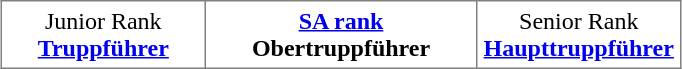<table class="toccolours" border="1" cellpadding="4" cellspacing="0" style="border-collapse: collapse; margin: 0.5em auto; clear: both;">
<tr>
<td width="30%" align="center">Junior Rank<br><strong><a href='#'>Truppführer</a></strong></td>
<td width="40%" align="center"><strong><a href='#'>SA rank</a></strong><br><strong>Obertruppführer</strong></td>
<td width="30%" align="center">Senior Rank<br><strong><a href='#'>Haupttruppführer</a></strong></td>
</tr>
</table>
